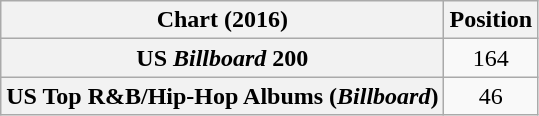<table class="wikitable sortable plainrowheaders" style="text-align:center">
<tr>
<th scope="col">Chart (2016)</th>
<th scope="col">Position</th>
</tr>
<tr>
<th scope="row">US <em>Billboard</em> 200</th>
<td>164</td>
</tr>
<tr>
<th scope="row">US Top R&B/Hip-Hop Albums (<em>Billboard</em>)</th>
<td>46</td>
</tr>
</table>
